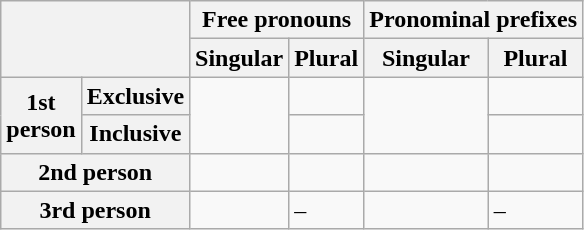<table class="wikitable">
<tr>
<th rowspan="2" colspan="2"></th>
<th colspan="2">Free pronouns</th>
<th colspan="2">Pronominal prefixes</th>
</tr>
<tr>
<th>Singular</th>
<th>Plural</th>
<th>Singular</th>
<th>Plural</th>
</tr>
<tr>
<th rowspan="2">1st<br>person</th>
<th>Exclusive</th>
<td rowspan="2"></td>
<td></td>
<td rowspan="2"></td>
<td></td>
</tr>
<tr>
<th>Inclusive</th>
<td></td>
<td></td>
</tr>
<tr>
<th colspan="2">2nd person</th>
<td></td>
<td></td>
<td></td>
<td></td>
</tr>
<tr>
<th colspan="2">3rd person</th>
<td></td>
<td>–</td>
<td></td>
<td>–</td>
</tr>
</table>
